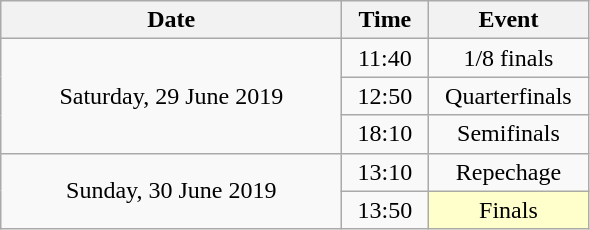<table class="wikitable" style="text-align:center;">
<tr>
<th width="220">Date</th>
<th width="50">Time</th>
<th width="100">Event</th>
</tr>
<tr>
<td rowspan="3">Saturday, 29 June 2019</td>
<td>11:40</td>
<td>1/8 finals</td>
</tr>
<tr>
<td>12:50</td>
<td>Quarterfinals</td>
</tr>
<tr>
<td>18:10</td>
<td>Semifinals</td>
</tr>
<tr>
<td rowspan="2">Sunday, 30 June 2019</td>
<td>13:10</td>
<td>Repechage</td>
</tr>
<tr>
<td>13:50</td>
<td bgcolor="ffffcc">Finals</td>
</tr>
</table>
